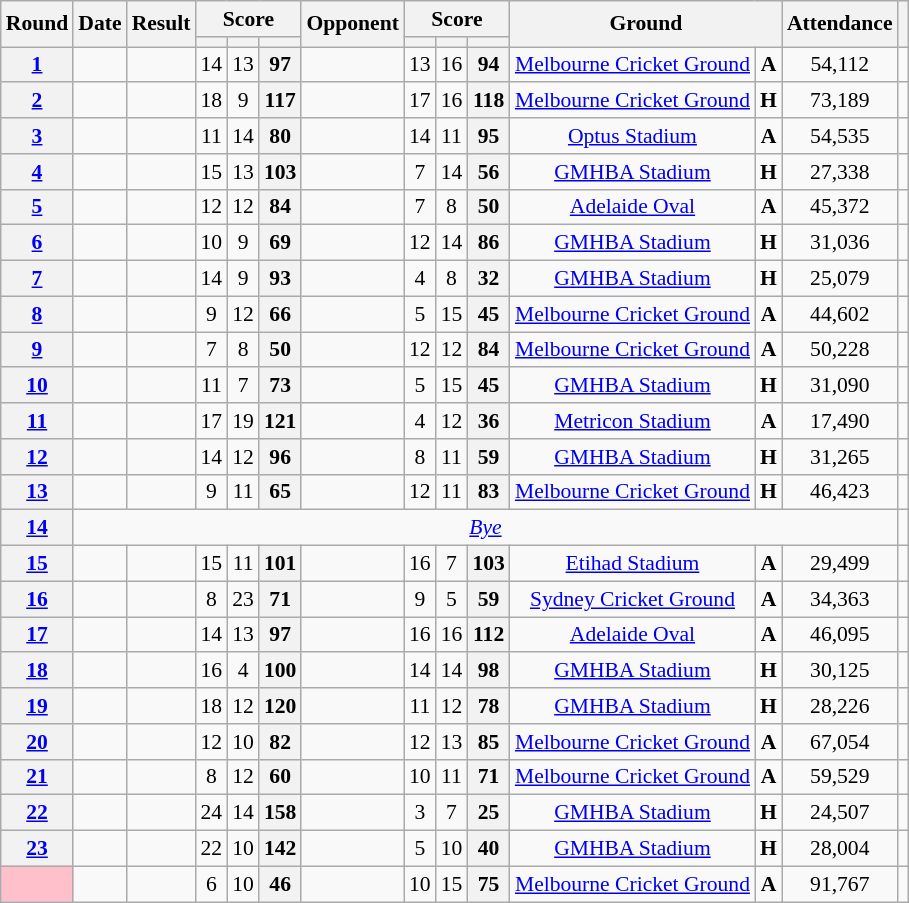<table class="wikitable plainrowheaders sortable" style="font-size:90%; text-align:center;">
<tr>
<th scope="col" rowspan="2">Round</th>
<th scope="col" rowspan="2">Date</th>
<th scope="col" rowspan="2">Result</th>
<th scope="col" colspan="3">Score</th>
<th scope="col" rowspan="2">Opponent</th>
<th scope="col" colspan="3">Score</th>
<th scope="col" rowspan="2" colspan="2">Ground</th>
<th scope="col" rowspan="2">Attendance</th>
<th scope="col" rowspan="2"></th>
</tr>
<tr>
<th scope="col"></th>
<th scope="col"></th>
<th scope="col"></th>
<th scope="col"></th>
<th scope="col"></th>
<th scope="col"></th>
</tr>
<tr>
<th scope="row" style="text-align:center;"><a href='#'>1</a></th>
<td></td>
<td></td>
<td>14</td>
<td>13</td>
<th>97</th>
<td></td>
<td>13</td>
<td>16</td>
<th>94</th>
<td><a href='#'>Melbourne Cricket Ground</a></td>
<td><strong>A</strong></td>
<td>54,112</td>
<td></td>
</tr>
<tr>
<th scope="row" style="text-align:center;"><a href='#'>2</a></th>
<td></td>
<td></td>
<td>18</td>
<td>9</td>
<th>117</th>
<td></td>
<td>17</td>
<td>16</td>
<th>118</th>
<td><a href='#'>Melbourne Cricket Ground</a></td>
<td><strong>H</strong></td>
<td>73,189</td>
<td></td>
</tr>
<tr>
<th scope="row" style="text-align:center;"><a href='#'>3</a></th>
<td></td>
<td></td>
<td>11</td>
<td>14</td>
<th>80</th>
<td></td>
<td>14</td>
<td>11</td>
<th>95</th>
<td><a href='#'>Optus Stadium</a></td>
<td><strong>A</strong></td>
<td>54,535</td>
<td></td>
</tr>
<tr>
<th scope="row" style="text-align:center;"><a href='#'>4</a></th>
<td></td>
<td></td>
<td>15</td>
<td>13</td>
<th>103</th>
<td></td>
<td>7</td>
<td>14</td>
<th>56</th>
<td><a href='#'>GMHBA Stadium</a></td>
<td><strong>H</strong></td>
<td>27,338</td>
<td></td>
</tr>
<tr>
<th scope="row" style="text-align:center;"><a href='#'>5</a></th>
<td></td>
<td></td>
<td>12</td>
<td>12</td>
<th>84</th>
<td></td>
<td>7</td>
<td>8</td>
<th>50</th>
<td><a href='#'>Adelaide Oval</a></td>
<td><strong>A</strong></td>
<td>45,372</td>
<td></td>
</tr>
<tr>
<th scope="row" style="text-align:center;"><a href='#'>6</a></th>
<td></td>
<td></td>
<td>10</td>
<td>9</td>
<th>69</th>
<td></td>
<td>12</td>
<td>14</td>
<th>86</th>
<td><a href='#'>GMHBA Stadium</a></td>
<td><strong>H</strong></td>
<td>31,036</td>
<td></td>
</tr>
<tr>
<th scope="row" style="text-align:center;"><a href='#'>7</a></th>
<td></td>
<td></td>
<td>14</td>
<td>9</td>
<th>93</th>
<td></td>
<td>4</td>
<td>8</td>
<th>32</th>
<td><a href='#'>GMHBA Stadium</a></td>
<td><strong>H</strong></td>
<td>25,079</td>
<td></td>
</tr>
<tr>
<th scope="row" style="text-align:center;"><a href='#'>8</a></th>
<td></td>
<td></td>
<td>9</td>
<td>12</td>
<th>66</th>
<td></td>
<td>5</td>
<td>15</td>
<th>45</th>
<td><a href='#'>Melbourne Cricket Ground</a></td>
<td><strong>A</strong></td>
<td>44,602</td>
<td></td>
</tr>
<tr>
<th scope="row" style="text-align:center;"><a href='#'>9</a></th>
<td></td>
<td></td>
<td>7</td>
<td>8</td>
<th>50</th>
<td></td>
<td>12</td>
<td>12</td>
<th>84</th>
<td><a href='#'>Melbourne Cricket Ground</a></td>
<td><strong>A</strong></td>
<td>50,228</td>
<td></td>
</tr>
<tr>
<th scope="row" style="text-align:center;"><a href='#'>10</a></th>
<td></td>
<td></td>
<td>11</td>
<td>7</td>
<th>73</th>
<td></td>
<td>5</td>
<td>15</td>
<th>45</th>
<td><a href='#'>GMHBA Stadium</a></td>
<td><strong>H</strong></td>
<td>31,090</td>
<td></td>
</tr>
<tr>
<th scope="row" style="text-align:center;"><a href='#'>11</a></th>
<td></td>
<td></td>
<td>17</td>
<td>19</td>
<th>121</th>
<td></td>
<td>4</td>
<td>12</td>
<th>36</th>
<td><a href='#'>Metricon Stadium</a></td>
<td><strong>A</strong></td>
<td>17,490</td>
<td></td>
</tr>
<tr>
<th scope="row" style="text-align:center;"><a href='#'>12</a></th>
<td></td>
<td></td>
<td>14</td>
<td>12</td>
<th>96</th>
<td></td>
<td>8</td>
<td>11</td>
<th>59</th>
<td><a href='#'>GMHBA Stadium</a></td>
<td><strong>H</strong></td>
<td>31,265</td>
<td></td>
</tr>
<tr>
<th scope="row" style="text-align:center;"><a href='#'>13</a></th>
<td></td>
<td></td>
<td>9</td>
<td>11</td>
<th>65</th>
<td></td>
<td>12</td>
<td>11</td>
<th>83</th>
<td><a href='#'>Melbourne Cricket Ground</a></td>
<td><strong>H</strong></td>
<td>46,423</td>
<td></td>
</tr>
<tr>
<th scope="row" style="text-align:center;"><a href='#'>14</a></th>
<td colspan=12><em><a href='#'>Bye</a></em></td>
<td></td>
</tr>
<tr>
<th scope="row" style="text-align:center;"><a href='#'>15</a></th>
<td></td>
<td></td>
<td>15</td>
<td>11</td>
<th>101</th>
<td></td>
<td>16</td>
<td>7</td>
<th>103</th>
<td><a href='#'>Etihad Stadium</a></td>
<td><strong>A</strong></td>
<td>29,499</td>
<td></td>
</tr>
<tr>
<th scope="row" style="text-align:center;"><a href='#'>16</a></th>
<td></td>
<td></td>
<td>8</td>
<td>23</td>
<th>71</th>
<td></td>
<td>9</td>
<td>5</td>
<th>59</th>
<td><a href='#'>Sydney Cricket Ground</a></td>
<td><strong>A</strong></td>
<td>34,363</td>
<td></td>
</tr>
<tr>
<th scope="row" style="text-align:center;"><a href='#'>17</a></th>
<td></td>
<td></td>
<td>14</td>
<td>13</td>
<th>97</th>
<td></td>
<td>16</td>
<td>16</td>
<th>112</th>
<td><a href='#'>Adelaide Oval</a></td>
<td><strong>A</strong></td>
<td>46,095</td>
<td></td>
</tr>
<tr>
<th scope="row" style="text-align:center;"><a href='#'>18</a></th>
<td></td>
<td></td>
<td>16</td>
<td>4</td>
<th>100</th>
<td></td>
<td>14</td>
<td>14</td>
<th>98</th>
<td><a href='#'>GMHBA Stadium</a></td>
<td><strong>H</strong></td>
<td>30,125</td>
<td></td>
</tr>
<tr>
<th scope="row" style="text-align:center;"><a href='#'>19</a></th>
<td></td>
<td></td>
<td>18</td>
<td>12</td>
<th>120</th>
<td></td>
<td>11</td>
<td>12</td>
<th>78</th>
<td><a href='#'>GMHBA Stadium</a></td>
<td><strong>H</strong></td>
<td>28,226</td>
<td></td>
</tr>
<tr>
<th scope="row" style="text-align:center;"><a href='#'>20</a></th>
<td></td>
<td></td>
<td>12</td>
<td>10</td>
<th>82</th>
<td></td>
<td>12</td>
<td>13</td>
<th>85</th>
<td><a href='#'>Melbourne Cricket Ground</a></td>
<td><strong>A</strong></td>
<td>67,054</td>
<td></td>
</tr>
<tr>
<th scope="row" style="text-align:center;"><a href='#'>21</a></th>
<td></td>
<td></td>
<td>8</td>
<td>12</td>
<th>60</th>
<td></td>
<td>10</td>
<td>11</td>
<th>71</th>
<td><a href='#'>Melbourne Cricket Ground</a></td>
<td><strong>A</strong></td>
<td>59,529</td>
<td></td>
</tr>
<tr>
<th scope="row" style="text-align:center;"><a href='#'>22</a></th>
<td></td>
<td></td>
<td>24</td>
<td>14</td>
<th>158</th>
<td></td>
<td>3</td>
<td>7</td>
<th>25</th>
<td><a href='#'>GMHBA Stadium</a></td>
<td><strong>H</strong></td>
<td>24,507</td>
<td></td>
</tr>
<tr>
<th scope="row" style="text-align:center;"><a href='#'>23</a></th>
<td></td>
<td></td>
<td>22</td>
<td>10</td>
<th>142</th>
<td></td>
<td>5</td>
<td>10</td>
<th>40</th>
<td><a href='#'>GMHBA Stadium</a></td>
<td><strong>H</strong></td>
<td>28,004</td>
<td></td>
</tr>
<tr>
<th scope="row" style="background:#FFC0CB; text-align:center;"></th>
<td></td>
<td></td>
<td>6</td>
<td>10</td>
<th>46</th>
<td></td>
<td>10</td>
<td>15</td>
<th>75</th>
<td><a href='#'>Melbourne Cricket Ground</a></td>
<td><strong>A</strong></td>
<td>91,767</td>
<td></td>
</tr>
</table>
